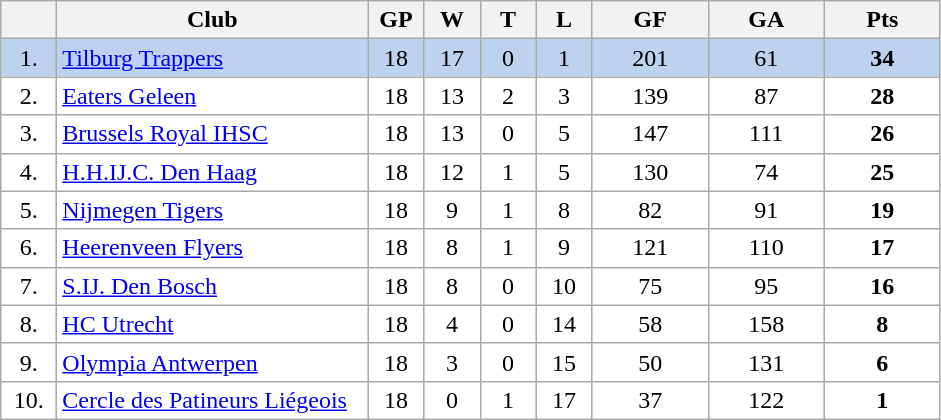<table class="wikitable">
<tr>
<th width="30"></th>
<th width="200">Club</th>
<th width="30">GP</th>
<th width="30">W</th>
<th width="30">T</th>
<th width="30">L</th>
<th width="70">GF</th>
<th width="70">GA</th>
<th width="70">Pts</th>
</tr>
<tr bgcolor="#BCD2EE" align="center">
<td>1.</td>
<td align="left"><a href='#'>Tilburg Trappers</a></td>
<td>18</td>
<td>17</td>
<td>0</td>
<td>1</td>
<td>201</td>
<td>61</td>
<td><strong>34</strong></td>
</tr>
<tr bgcolor="#FFFFFF" align="center">
<td>2.</td>
<td align="left"><a href='#'>Eaters Geleen</a></td>
<td>18</td>
<td>13</td>
<td>2</td>
<td>3</td>
<td>139</td>
<td>87</td>
<td><strong>28</strong></td>
</tr>
<tr bgcolor="#FFFFFF" align="center">
<td>3.</td>
<td align="left"><a href='#'>Brussels Royal IHSC</a></td>
<td>18</td>
<td>13</td>
<td>0</td>
<td>5</td>
<td>147</td>
<td>111</td>
<td><strong>26</strong></td>
</tr>
<tr bgcolor="#FFFFFF" align="center">
<td>4.</td>
<td align="left"><a href='#'>H.H.IJ.C. Den Haag</a></td>
<td>18</td>
<td>12</td>
<td>1</td>
<td>5</td>
<td>130</td>
<td>74</td>
<td><strong>25</strong></td>
</tr>
<tr bgcolor="#FFFFFF" align="center">
<td>5.</td>
<td align="left"><a href='#'>Nijmegen Tigers</a></td>
<td>18</td>
<td>9</td>
<td>1</td>
<td>8</td>
<td>82</td>
<td>91</td>
<td><strong>19</strong></td>
</tr>
<tr bgcolor="#FFFFFF" align="center">
<td>6.</td>
<td align="left"><a href='#'>Heerenveen Flyers</a></td>
<td>18</td>
<td>8</td>
<td>1</td>
<td>9</td>
<td>121</td>
<td>110</td>
<td><strong>17</strong></td>
</tr>
<tr bgcolor="#FFFFFF" align="center">
<td>7.</td>
<td align="left"><a href='#'>S.IJ. Den Bosch</a></td>
<td>18</td>
<td>8</td>
<td>0</td>
<td>10</td>
<td>75</td>
<td>95</td>
<td><strong>16</strong></td>
</tr>
<tr bgcolor="#FFFFFF" align="center">
<td>8.</td>
<td align="left"><a href='#'>HC Utrecht</a></td>
<td>18</td>
<td>4</td>
<td>0</td>
<td>14</td>
<td>58</td>
<td>158</td>
<td><strong>8</strong></td>
</tr>
<tr bgcolor="#FFFFFF" align="center">
<td>9.</td>
<td align="left"><a href='#'>Olympia Antwerpen</a></td>
<td>18</td>
<td>3</td>
<td>0</td>
<td>15</td>
<td>50</td>
<td>131</td>
<td><strong>6</strong></td>
</tr>
<tr bgcolor="#FFFFFF" align="center">
<td>10.</td>
<td align="left"><a href='#'>Cercle des Patineurs Liégeois</a></td>
<td>18</td>
<td>0</td>
<td>1</td>
<td>17</td>
<td>37</td>
<td>122</td>
<td><strong>1</strong></td>
</tr>
</table>
